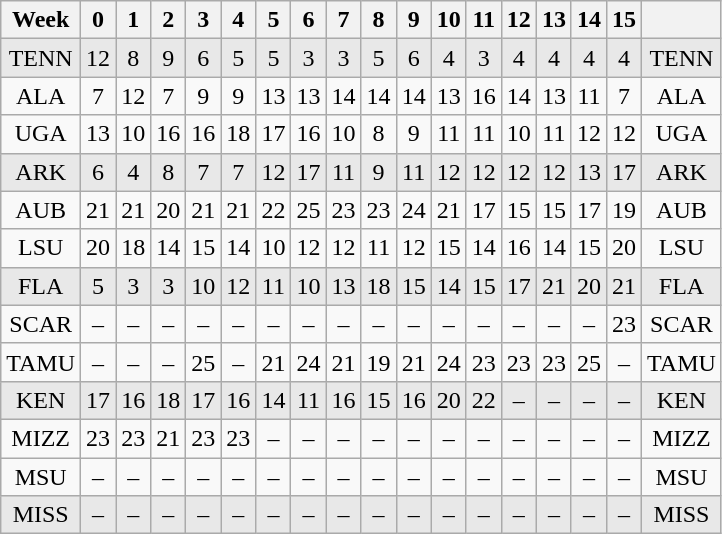<table class="wikitable sortable" style="text-align:center">
<tr>
<th>Week</th>
<th>0</th>
<th>1</th>
<th>2</th>
<th>3</th>
<th>4</th>
<th>5</th>
<th>6</th>
<th>7</th>
<th>8</th>
<th>9</th>
<th>10</th>
<th>11</th>
<th>12</th>
<th>13</th>
<th>14</th>
<th>15</th>
<th class=unsortable></th>
</tr>
<tr style="background-color:#E8E8E8">
<td>TENN</td>
<td>12</td>
<td>8</td>
<td>9</td>
<td>6</td>
<td>5</td>
<td>5</td>
<td>3</td>
<td>3</td>
<td>5</td>
<td>6</td>
<td>4</td>
<td>3</td>
<td>4</td>
<td>4</td>
<td>4</td>
<td>4</td>
<td>TENN</td>
</tr>
<tr>
<td>ALA</td>
<td>7</td>
<td>12</td>
<td>7</td>
<td>9</td>
<td>9</td>
<td>13</td>
<td>13</td>
<td>14</td>
<td>14</td>
<td>14</td>
<td>13</td>
<td>16</td>
<td>14</td>
<td>13</td>
<td>11</td>
<td>7</td>
<td>ALA</td>
</tr>
<tr>
<td data-sort-value=G>UGA</td>
<td>13</td>
<td>10</td>
<td>16</td>
<td>16</td>
<td>18</td>
<td>17</td>
<td>16</td>
<td>10</td>
<td>8</td>
<td>9</td>
<td>11</td>
<td>11</td>
<td>10</td>
<td>11</td>
<td>12</td>
<td>12</td>
<td>UGA</td>
</tr>
<tr style="background-color:#E8E8E8">
<td>ARK</td>
<td>6</td>
<td>4</td>
<td>8</td>
<td>7</td>
<td>7</td>
<td>12</td>
<td>17</td>
<td>11</td>
<td>9</td>
<td>11</td>
<td>12</td>
<td>12</td>
<td>12</td>
<td>12</td>
<td>13</td>
<td>17</td>
<td>ARK</td>
</tr>
<tr>
<td>AUB</td>
<td>21</td>
<td>21</td>
<td>20</td>
<td>21</td>
<td>21</td>
<td>22</td>
<td>25</td>
<td>23</td>
<td>23</td>
<td>24</td>
<td>21</td>
<td>17</td>
<td>15</td>
<td>15</td>
<td>17</td>
<td>19</td>
<td>AUB</td>
</tr>
<tr>
<td>LSU</td>
<td>20</td>
<td>18</td>
<td>14</td>
<td>15</td>
<td>14</td>
<td>10</td>
<td>12</td>
<td>12</td>
<td>11</td>
<td>12</td>
<td>15</td>
<td>14</td>
<td>16</td>
<td>14</td>
<td>15</td>
<td>20</td>
<td>LSU</td>
</tr>
<tr style="background-color:#E8E8E8">
<td>FLA</td>
<td>5</td>
<td>3</td>
<td>3</td>
<td>10</td>
<td>12</td>
<td>11</td>
<td>10</td>
<td>13</td>
<td>18</td>
<td>15</td>
<td>14</td>
<td>15</td>
<td>17</td>
<td>21</td>
<td>20</td>
<td>21</td>
<td>FLA</td>
</tr>
<tr>
<td>SCAR</td>
<td data-sort-value=26>–</td>
<td data-sort-value=26>–</td>
<td data-sort-value=26>–</td>
<td data-sort-value=26>–</td>
<td data-sort-value=26>–</td>
<td data-sort-value=26>–</td>
<td data-sort-value=26>–</td>
<td data-sort-value=26>–</td>
<td data-sort-value=26>–</td>
<td data-sort-value=26>–</td>
<td data-sort-value=26>–</td>
<td data-sort-value=26>–</td>
<td data-sort-value=26>–</td>
<td data-sort-value=26>–</td>
<td data-sort-value=26>–</td>
<td>23</td>
<td>SCAR</td>
</tr>
<tr>
<td data-sort-value=TEX>TAMU</td>
<td data-sort-value=27>–</td>
<td data-sort-value=27>–</td>
<td data-sort-value=27>–</td>
<td>25</td>
<td data-sort-value=27>–</td>
<td>21</td>
<td>24</td>
<td>21</td>
<td>19</td>
<td>21</td>
<td>24</td>
<td>23</td>
<td>23</td>
<td>23</td>
<td>25</td>
<td data-sort-value=27>–</td>
<td>TAMU</td>
</tr>
<tr style="background-color:#E8E8E8">
<td>KEN</td>
<td>17</td>
<td>16</td>
<td>18</td>
<td>17</td>
<td>16</td>
<td>14</td>
<td>11</td>
<td>16</td>
<td>15</td>
<td>16</td>
<td>20</td>
<td>22</td>
<td data-sort-value=28>–</td>
<td data-sort-value=28>–</td>
<td data-sort-value=28>–</td>
<td data-sort-value=28>–</td>
<td>KEN</td>
</tr>
<tr>
<td data-sort-value=MO>MIZZ</td>
<td>23</td>
<td>23</td>
<td>21</td>
<td>23</td>
<td>23</td>
<td data-sort-value=29>–</td>
<td data-sort-value=29>–</td>
<td data-sort-value=29>–</td>
<td data-sort-value=29>–</td>
<td data-sort-value=29>–</td>
<td data-sort-value=29>–</td>
<td data-sort-value=29>–</td>
<td data-sort-value=29>–</td>
<td data-sort-value=29>–</td>
<td data-sort-value=29>–</td>
<td data-sort-value=29>–</td>
<td>MIZZ</td>
</tr>
<tr>
<td>MSU</td>
<td data-sort-value=30>–</td>
<td data-sort-value=30>–</td>
<td data-sort-value=30>–</td>
<td data-sort-value=30>–</td>
<td data-sort-value=30>–</td>
<td data-sort-value=30>–</td>
<td data-sort-value=30>–</td>
<td data-sort-value=30>–</td>
<td data-sort-value=30>–</td>
<td data-sort-value=30>–</td>
<td data-sort-value=30>–</td>
<td data-sort-value=30>–</td>
<td data-sort-value=30>–</td>
<td data-sort-value=30>–</td>
<td data-sort-value=30>–</td>
<td data-sort-value=30>–</td>
<td>MSU</td>
</tr>
<tr style="background-color:#E8E8E8">
<td data-sort-value=O>MISS</td>
<td data-sort-value=30>–</td>
<td data-sort-value=30>–</td>
<td data-sort-value=30>–</td>
<td data-sort-value=30>–</td>
<td data-sort-value=30>–</td>
<td data-sort-value=30>–</td>
<td data-sort-value=30>–</td>
<td data-sort-value=30>–</td>
<td data-sort-value=30>–</td>
<td data-sort-value=30>–</td>
<td data-sort-value=30>–</td>
<td data-sort-value=30>–</td>
<td data-sort-value=30>–</td>
<td data-sort-value=30>–</td>
<td data-sort-value=30>–</td>
<td data-sort-value=30>–</td>
<td>MISS</td>
</tr>
</table>
